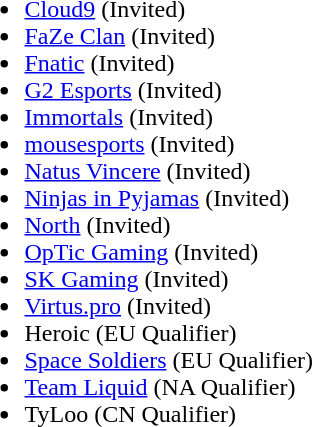<table cellspacing="20">
<tr>
<td valign="top" width="700px"><br><ul><li><a href='#'>Cloud9</a> (Invited)</li><li><a href='#'>FaZe Clan</a> (Invited)</li><li><a href='#'>Fnatic</a> (Invited)</li><li><a href='#'>G2 Esports</a> (Invited)</li><li><a href='#'>Immortals</a> (Invited)</li><li><a href='#'>mousesports</a> (Invited)</li><li><a href='#'>Natus Vincere</a> (Invited)</li><li><a href='#'>Ninjas in Pyjamas</a> (Invited)</li><li><a href='#'>North</a> (Invited)</li><li><a href='#'>OpTic Gaming</a> (Invited)</li><li><a href='#'>SK Gaming</a> (Invited)</li><li><a href='#'>Virtus.pro</a> (Invited)</li><li>Heroic (EU Qualifier)</li><li><a href='#'>Space Soldiers</a> (EU Qualifier)</li><li><a href='#'>Team Liquid</a> (NA Qualifier)</li><li>TyLoo (CN Qualifier)</li></ul></td>
</tr>
<tr>
</tr>
</table>
